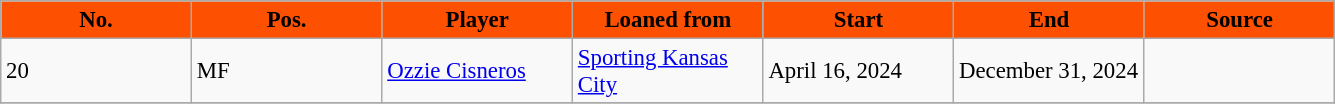<table class="wikitable sortable" style="text-align:center; font-size:95%; text-align:left;">
<tr>
<th style="background:#FD5000; color:#000000; width:120px;">No.</th>
<th style="background:#FD5000; color:#000000; width:120px;">Pos.</th>
<th style="background:#FD5000; color:#000000; width:120px;">Player</th>
<th style="background:#FD5000; color:#000000; width:120px;">Loaned from</th>
<th style="background:#FD5000; color:#000000; width:120px;">Start</th>
<th style="background:#FD5000; color:#000000; width:120px;">End</th>
<th style="background:#FD5000; color:#000000; width:120px;">Source</th>
</tr>
<tr>
<td>20</td>
<td>MF</td>
<td align="left"> <a href='#'>Ozzie Cisneros</a></td>
<td align="left">  <a href='#'>Sporting Kansas City</a></td>
<td>April 16, 2024</td>
<td>December 31, 2024</td>
<td></td>
</tr>
<tr>
</tr>
</table>
